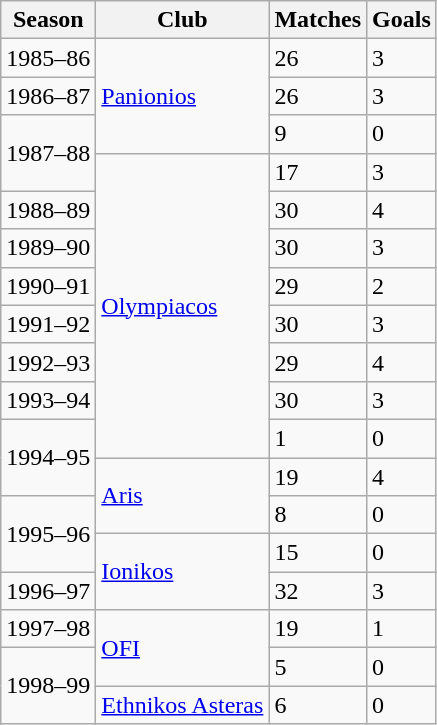<table class="wikitable">
<tr>
<th>Season</th>
<th>Club</th>
<th>Matches</th>
<th>Goals</th>
</tr>
<tr>
<td>1985–86</td>
<td rowspan=3><a href='#'>Panionios</a></td>
<td>26</td>
<td>3</td>
</tr>
<tr>
<td>1986–87</td>
<td>26</td>
<td>3</td>
</tr>
<tr>
<td rowspan=2>1987–88</td>
<td>9</td>
<td>0</td>
</tr>
<tr>
<td rowspan=8><a href='#'>Olympiacos</a></td>
<td>17</td>
<td>3</td>
</tr>
<tr>
<td>1988–89</td>
<td>30</td>
<td>4</td>
</tr>
<tr>
<td>1989–90</td>
<td>30</td>
<td>3</td>
</tr>
<tr>
<td>1990–91</td>
<td>29</td>
<td>2</td>
</tr>
<tr>
<td>1991–92</td>
<td>30</td>
<td>3</td>
</tr>
<tr>
<td>1992–93</td>
<td>29</td>
<td>4</td>
</tr>
<tr>
<td>1993–94</td>
<td>30</td>
<td>3</td>
</tr>
<tr>
<td rowspan=2>1994–95</td>
<td>1</td>
<td>0</td>
</tr>
<tr>
<td rowspan=2><a href='#'>Aris</a></td>
<td>19</td>
<td>4</td>
</tr>
<tr>
<td rowspan=2>1995–96</td>
<td>8</td>
<td>0</td>
</tr>
<tr>
<td rowspan=2><a href='#'>Ionikos</a></td>
<td>15</td>
<td>0</td>
</tr>
<tr>
<td>1996–97</td>
<td>32</td>
<td>3</td>
</tr>
<tr>
<td>1997–98</td>
<td rowspan=2><a href='#'>OFI</a></td>
<td>19</td>
<td>1</td>
</tr>
<tr>
<td rowspan=2>1998–99</td>
<td>5</td>
<td>0</td>
</tr>
<tr>
<td><a href='#'>Ethnikos Asteras</a></td>
<td>6</td>
<td>0</td>
</tr>
</table>
